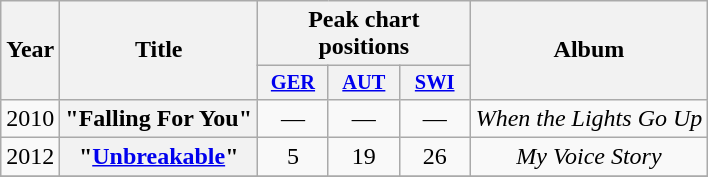<table class="wikitable plainrowheaders" style="text-align:center;">
<tr>
<th scope="col" rowspan="2">Year</th>
<th scope="col" rowspan="2">Title</th>
<th scope="col" colspan="3">Peak chart positions</th>
<th scope="col" rowspan="2">Album</th>
</tr>
<tr>
<th scope="col" style="width:3em;font-size:85%;"><a href='#'>GER</a><br></th>
<th scope="col" style="width:3em;font-size:85%;"><a href='#'>AUT</a><br></th>
<th scope="col" style="width:3em;font-size:85%;"><a href='#'>SWI</a><br></th>
</tr>
<tr>
<td>2010</td>
<th scope="row">"Falling For You"</th>
<td>—</td>
<td>—</td>
<td>—</td>
<td><em>When the Lights Go Up</em></td>
</tr>
<tr>
<td>2012</td>
<th scope="row">"<a href='#'>Unbreakable</a>"</th>
<td>5</td>
<td>19</td>
<td>26</td>
<td><em>My Voice Story</em></td>
</tr>
<tr>
</tr>
</table>
